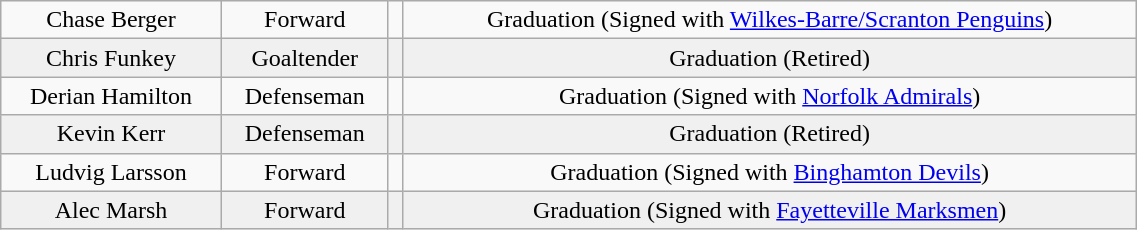<table class="wikitable" width="60%">
<tr align="center" bgcolor="">
<td>Chase Berger</td>
<td>Forward</td>
<td></td>
<td>Graduation (Signed with <a href='#'>Wilkes-Barre/Scranton Penguins</a>)</td>
</tr>
<tr align="center" bgcolor="f0f0f0">
<td>Chris Funkey</td>
<td>Goaltender</td>
<td></td>
<td>Graduation (Retired)</td>
</tr>
<tr align="center" bgcolor="">
<td>Derian Hamilton</td>
<td>Defenseman</td>
<td></td>
<td>Graduation (Signed with <a href='#'>Norfolk Admirals</a>)</td>
</tr>
<tr align="center" bgcolor="f0f0f0">
<td>Kevin Kerr</td>
<td>Defenseman</td>
<td></td>
<td>Graduation (Retired)</td>
</tr>
<tr align="center" bgcolor="">
<td>Ludvig Larsson</td>
<td>Forward</td>
<td></td>
<td>Graduation (Signed with <a href='#'>Binghamton Devils</a>)</td>
</tr>
<tr align="center" bgcolor="f0f0f0">
<td>Alec Marsh</td>
<td>Forward</td>
<td></td>
<td>Graduation (Signed with <a href='#'>Fayetteville Marksmen</a>)</td>
</tr>
</table>
